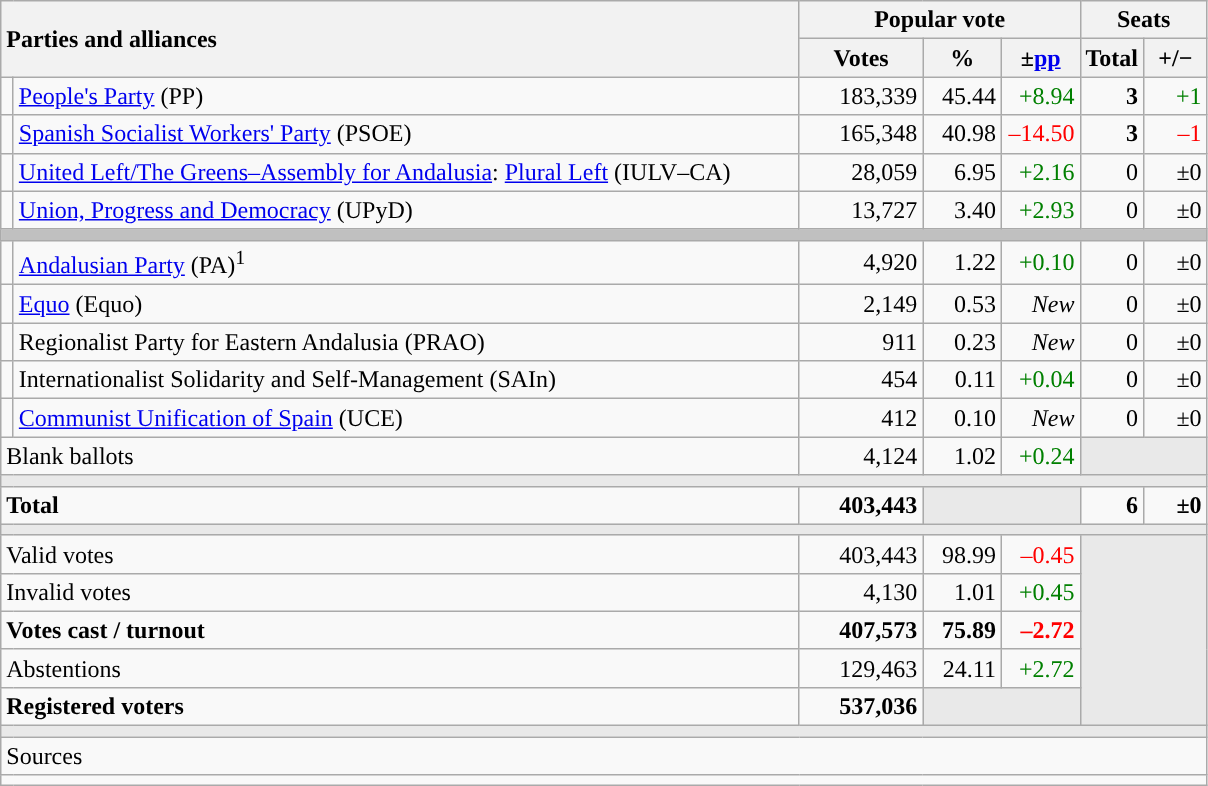<table class="wikitable" style="text-align:right;">
<tr>
<th style="text-align:left;" rowspan="2" colspan="2" width="525">Parties and alliances</th>
<th colspan="3">Popular vote</th>
<th colspan="2">Seats</th>
</tr>
<tr>
<th width="75">Votes</th>
<th width="45">%</th>
<th width="45">±<a href='#'>pp</a></th>
<th width="35">Total</th>
<th width="35">+/−</th>
</tr>
<tr>
<td width="1" style="color:inherit;background:"></td>
<td align="left"><a href='#'>People's Party</a> (PP)</td>
<td>183,339</td>
<td>45.44</td>
<td style="color:green;">+8.94</td>
<td><strong>3</strong></td>
<td style="color:green;">+1</td>
</tr>
<tr>
<td style="color:inherit;background:"></td>
<td align="left"><a href='#'>Spanish Socialist Workers' Party</a> (PSOE)</td>
<td>165,348</td>
<td>40.98</td>
<td style="color:red;">–14.50</td>
<td><strong>3</strong></td>
<td style="color:red;">–1</td>
</tr>
<tr>
<td style="color:inherit;background:"></td>
<td align="left"><a href='#'>United Left/The Greens–Assembly for Andalusia</a>: <a href='#'>Plural Left</a> (IULV–CA)</td>
<td>28,059</td>
<td>6.95</td>
<td style="color:green;">+2.16</td>
<td>0</td>
<td>±0</td>
</tr>
<tr>
<td style="color:inherit;background:"></td>
<td align="left"><a href='#'>Union, Progress and Democracy</a> (UPyD)</td>
<td>13,727</td>
<td>3.40</td>
<td style="color:green;">+2.93</td>
<td>0</td>
<td>±0</td>
</tr>
<tr>
<td colspan="7" bgcolor="#C0C0C0"></td>
</tr>
<tr>
<td style="color:inherit;background:"></td>
<td align="left"><a href='#'>Andalusian Party</a> (PA)<sup>1</sup></td>
<td>4,920</td>
<td>1.22</td>
<td style="color:green;">+0.10</td>
<td>0</td>
<td>±0</td>
</tr>
<tr>
<td style="color:inherit;background:"></td>
<td align="left"><a href='#'>Equo</a> (Equo)</td>
<td>2,149</td>
<td>0.53</td>
<td><em>New</em></td>
<td>0</td>
<td>±0</td>
</tr>
<tr>
<td style="color:inherit;background:"></td>
<td align="left">Regionalist Party for Eastern Andalusia (PRAO)</td>
<td>911</td>
<td>0.23</td>
<td><em>New</em></td>
<td>0</td>
<td>±0</td>
</tr>
<tr>
<td style="color:inherit;background:"></td>
<td align="left">Internationalist Solidarity and Self-Management (SAIn)</td>
<td>454</td>
<td>0.11</td>
<td style="color:green;">+0.04</td>
<td>0</td>
<td>±0</td>
</tr>
<tr>
<td style="color:inherit;background:"></td>
<td align="left"><a href='#'>Communist Unification of Spain</a> (UCE)</td>
<td>412</td>
<td>0.10</td>
<td><em>New</em></td>
<td>0</td>
<td>±0</td>
</tr>
<tr>
<td align="left" colspan="2">Blank ballots</td>
<td>4,124</td>
<td>1.02</td>
<td style="color:green;">+0.24</td>
<td bgcolor="#E9E9E9" colspan="2"></td>
</tr>
<tr>
<td colspan="7" bgcolor="#E9E9E9"></td>
</tr>
<tr style="font-weight:bold;">
<td align="left" colspan="2">Total</td>
<td>403,443</td>
<td bgcolor="#E9E9E9" colspan="2"></td>
<td>6</td>
<td>±0</td>
</tr>
<tr>
<td colspan="7" bgcolor="#E9E9E9"></td>
</tr>
<tr>
<td align="left" colspan="2">Valid votes</td>
<td>403,443</td>
<td>98.99</td>
<td style="color:red;">–0.45</td>
<td bgcolor="#E9E9E9" colspan="2" rowspan="5"></td>
</tr>
<tr>
<td align="left" colspan="2">Invalid votes</td>
<td>4,130</td>
<td>1.01</td>
<td style="color:green;">+0.45</td>
</tr>
<tr style="font-weight:bold;">
<td align="left" colspan="2">Votes cast / turnout</td>
<td>407,573</td>
<td>75.89</td>
<td style="color:red;">–2.72</td>
</tr>
<tr>
<td align="left" colspan="2">Abstentions</td>
<td>129,463</td>
<td>24.11</td>
<td style="color:green;">+2.72</td>
</tr>
<tr style="font-weight:bold;">
<td align="left" colspan="2">Registered voters</td>
<td>537,036</td>
<td bgcolor="#E9E9E9" colspan="2"></td>
</tr>
<tr>
<td colspan="7" bgcolor="#E9E9E9"></td>
</tr>
<tr>
<td align="left" colspan="7">Sources</td>
</tr>
<tr>
<td colspan="7" style="text-align:left; max-width:790px;"></td>
</tr>
</table>
